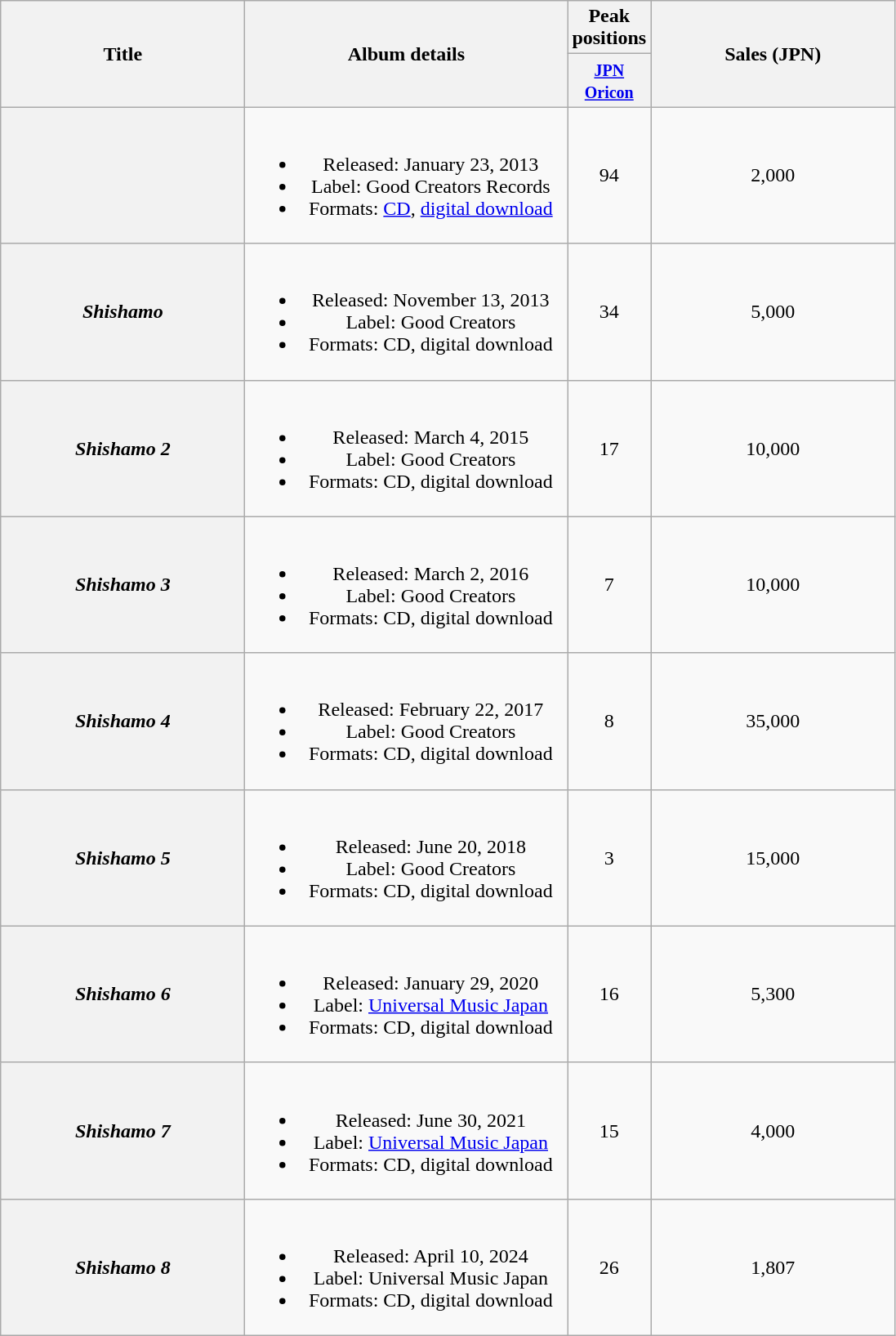<table class="wikitable plainrowheaders" style="text-align:center;">
<tr>
<th style="width:12em;" rowspan="2">Title</th>
<th style="width:16em;" rowspan="2">Album details</th>
<th colspan="1">Peak positions</th>
<th style="width:12em;" rowspan="2">Sales (JPN)</th>
</tr>
<tr>
<th style="width:2.5em;"><small><a href='#'>JPN<br>Oricon</a></small><br></th>
</tr>
<tr>
<th scope="row"></th>
<td><br><ul><li>Released: January 23, 2013 </li><li>Label: Good Creators Records</li><li>Formats: <a href='#'>CD</a>, <a href='#'>digital download</a></li></ul></td>
<td>94</td>
<td>2,000</td>
</tr>
<tr>
<th scope="row"><em>Shishamo</em></th>
<td><br><ul><li>Released: November 13, 2013 </li><li>Label: Good Creators</li><li>Formats: CD, digital download</li></ul></td>
<td>34</td>
<td>5,000</td>
</tr>
<tr>
<th scope="row"><em>Shishamo 2</em></th>
<td><br><ul><li>Released: March 4, 2015 </li><li>Label: Good Creators</li><li>Formats: CD, digital download</li></ul></td>
<td>17</td>
<td>10,000</td>
</tr>
<tr>
<th scope="row"><em>Shishamo 3</em></th>
<td><br><ul><li>Released: March 2, 2016 </li><li>Label: Good Creators</li><li>Formats: CD, digital download</li></ul></td>
<td>7</td>
<td>10,000</td>
</tr>
<tr>
<th scope="row"><em>Shishamo 4</em></th>
<td><br><ul><li>Released: February 22, 2017 </li><li>Label: Good Creators</li><li>Formats: CD, digital download</li></ul></td>
<td>8</td>
<td>35,000</td>
</tr>
<tr>
<th scope="row"><em>Shishamo 5</em></th>
<td><br><ul><li>Released: June 20, 2018 </li><li>Label: Good Creators</li><li>Formats: CD, digital download</li></ul></td>
<td>3</td>
<td>15,000</td>
</tr>
<tr>
<th scope="row"><em>Shishamo 6</em></th>
<td><br><ul><li>Released: January 29, 2020 </li><li>Label: <a href='#'>Universal Music Japan</a></li><li>Formats: CD, digital download</li></ul></td>
<td>16</td>
<td>5,300</td>
</tr>
<tr>
<th scope="row"><em>Shishamo 7</em></th>
<td><br><ul><li>Released: June 30, 2021 </li><li>Label: <a href='#'>Universal Music Japan</a></li><li>Formats: CD, digital download</li></ul></td>
<td>15</td>
<td>4,000</td>
</tr>
<tr>
<th scope="row"><em>Shishamo 8</em></th>
<td><br><ul><li>Released: April 10, 2024 </li><li>Label: Universal Music Japan</li><li>Formats: CD, digital download</li></ul></td>
<td>26</td>
<td>1,807</td>
</tr>
</table>
